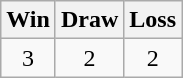<table class="wikitable">
<tr>
<th>Win</th>
<th>Draw</th>
<th>Loss</th>
</tr>
<tr>
<td align="center">3</td>
<td align="center">2</td>
<td align="center">2</td>
</tr>
</table>
